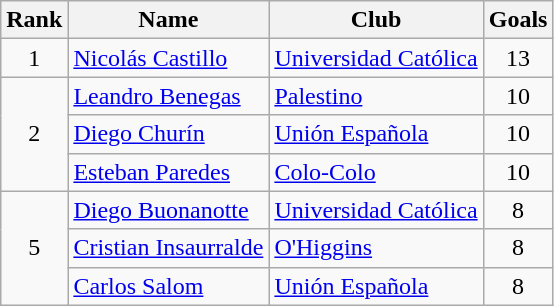<table class="wikitable" border="1">
<tr>
<th>Rank</th>
<th>Name</th>
<th>Club</th>
<th>Goals</th>
</tr>
<tr>
<td align=center>1</td>
<td> <a href='#'>Nicolás Castillo</a></td>
<td><a href='#'>Universidad Católica</a></td>
<td align=center>13</td>
</tr>
<tr>
<td rowspan=3 align=center>2</td>
<td> <a href='#'>Leandro Benegas</a></td>
<td><a href='#'>Palestino</a></td>
<td align=center>10</td>
</tr>
<tr>
<td> <a href='#'>Diego Churín</a></td>
<td><a href='#'>Unión Española</a></td>
<td align=center>10</td>
</tr>
<tr>
<td> <a href='#'>Esteban Paredes</a></td>
<td><a href='#'>Colo-Colo</a></td>
<td align=center>10</td>
</tr>
<tr>
<td rowspan=3 align=center>5</td>
<td> <a href='#'>Diego Buonanotte</a></td>
<td><a href='#'>Universidad Católica</a></td>
<td align=center>8</td>
</tr>
<tr>
<td> <a href='#'>Cristian Insaurralde</a></td>
<td><a href='#'>O'Higgins</a></td>
<td align=center>8</td>
</tr>
<tr>
<td> <a href='#'>Carlos Salom</a></td>
<td><a href='#'>Unión Española</a></td>
<td align=center>8</td>
</tr>
</table>
